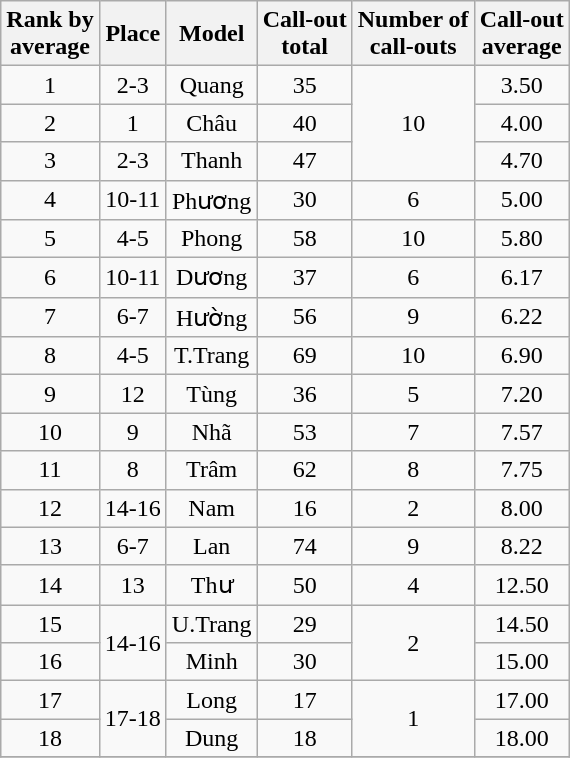<table class="wikitable sortable" style="margin:auto; text-align:center; white-space:nowrap">
<tr>
<th>Rank by<br>average</th>
<th>Place</th>
<th>Model</th>
<th>Call-out<br>total</th>
<th>Number of<br>call-outs</th>
<th>Call-out<br>average</th>
</tr>
<tr>
<td>1</td>
<td>2-3</td>
<td>Quang</td>
<td>35</td>
<td rowspan=3>10</td>
<td>3.50</td>
</tr>
<tr>
<td>2</td>
<td>1</td>
<td>Châu</td>
<td>40</td>
<td>4.00</td>
</tr>
<tr>
<td>3</td>
<td>2-3</td>
<td>Thanh</td>
<td>47</td>
<td>4.70</td>
</tr>
<tr>
<td>4</td>
<td>10-11</td>
<td>Phương</td>
<td>30</td>
<td>6</td>
<td>5.00</td>
</tr>
<tr>
<td>5</td>
<td>4-5</td>
<td>Phong</td>
<td>58</td>
<td>10</td>
<td>5.80</td>
</tr>
<tr>
<td>6</td>
<td>10-11</td>
<td>Dương</td>
<td>37</td>
<td>6</td>
<td>6.17</td>
</tr>
<tr>
<td>7</td>
<td>6-7</td>
<td>Hường</td>
<td>56</td>
<td>9</td>
<td>6.22</td>
</tr>
<tr>
<td>8</td>
<td>4-5</td>
<td>T.Trang</td>
<td>69</td>
<td>10</td>
<td>6.90</td>
</tr>
<tr>
<td>9</td>
<td>12</td>
<td>Tùng</td>
<td>36</td>
<td>5</td>
<td>7.20</td>
</tr>
<tr>
<td>10</td>
<td>9</td>
<td>Nhã</td>
<td>53</td>
<td>7</td>
<td>7.57</td>
</tr>
<tr>
<td>11</td>
<td>8</td>
<td>Trâm</td>
<td>62</td>
<td>8</td>
<td>7.75</td>
</tr>
<tr>
<td>12</td>
<td>14-16</td>
<td>Nam</td>
<td>16</td>
<td>2</td>
<td>8.00</td>
</tr>
<tr>
<td>13</td>
<td>6-7</td>
<td>Lan</td>
<td>74</td>
<td>9</td>
<td>8.22</td>
</tr>
<tr>
<td>14</td>
<td>13</td>
<td>Thư</td>
<td>50</td>
<td>4</td>
<td>12.50</td>
</tr>
<tr>
<td>15</td>
<td rowspan=2>14-16</td>
<td>U.Trang</td>
<td>29</td>
<td rowspan=2>2</td>
<td>14.50</td>
</tr>
<tr>
<td>16</td>
<td>Minh</td>
<td>30</td>
<td>15.00</td>
</tr>
<tr>
<td>17</td>
<td rowspan=2>17-18</td>
<td>Long</td>
<td>17</td>
<td rowspan=2>1</td>
<td>17.00</td>
</tr>
<tr>
<td>18</td>
<td>Dung</td>
<td>18</td>
<td>18.00</td>
</tr>
<tr>
</tr>
</table>
